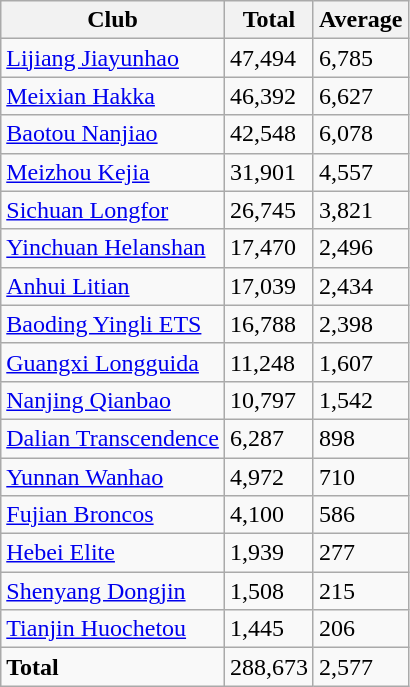<table class="wikitable">
<tr>
<th>Club</th>
<th>Total</th>
<th>Average</th>
</tr>
<tr>
<td><a href='#'>Lijiang Jiayunhao</a></td>
<td>47,494</td>
<td>6,785</td>
</tr>
<tr>
<td><a href='#'>Meixian Hakka</a></td>
<td>46,392</td>
<td>6,627</td>
</tr>
<tr>
<td><a href='#'>Baotou Nanjiao</a></td>
<td>42,548</td>
<td>6,078</td>
</tr>
<tr>
<td><a href='#'>Meizhou Kejia</a></td>
<td>31,901</td>
<td>4,557</td>
</tr>
<tr>
<td><a href='#'>Sichuan Longfor</a></td>
<td>26,745</td>
<td>3,821</td>
</tr>
<tr>
<td><a href='#'>Yinchuan Helanshan</a></td>
<td>17,470</td>
<td>2,496</td>
</tr>
<tr>
<td><a href='#'>Anhui Litian</a></td>
<td>17,039</td>
<td>2,434</td>
</tr>
<tr>
<td><a href='#'>Baoding Yingli ETS</a></td>
<td>16,788</td>
<td>2,398</td>
</tr>
<tr>
<td><a href='#'>Guangxi Longguida</a></td>
<td>11,248</td>
<td>1,607</td>
</tr>
<tr>
<td><a href='#'>Nanjing Qianbao</a></td>
<td>10,797</td>
<td>1,542</td>
</tr>
<tr>
<td><a href='#'>Dalian Transcendence</a></td>
<td>6,287</td>
<td>898</td>
</tr>
<tr>
<td><a href='#'>Yunnan Wanhao</a></td>
<td>4,972</td>
<td>710</td>
</tr>
<tr>
<td><a href='#'>Fujian Broncos</a></td>
<td>4,100</td>
<td>586</td>
</tr>
<tr>
<td><a href='#'>Hebei Elite</a></td>
<td>1,939</td>
<td>277</td>
</tr>
<tr>
<td><a href='#'>Shenyang Dongjin</a></td>
<td>1,508</td>
<td>215</td>
</tr>
<tr>
<td><a href='#'>Tianjin Huochetou</a></td>
<td>1,445</td>
<td>206</td>
</tr>
<tr>
<td><strong>Total</strong></td>
<td>288,673</td>
<td>2,577</td>
</tr>
</table>
